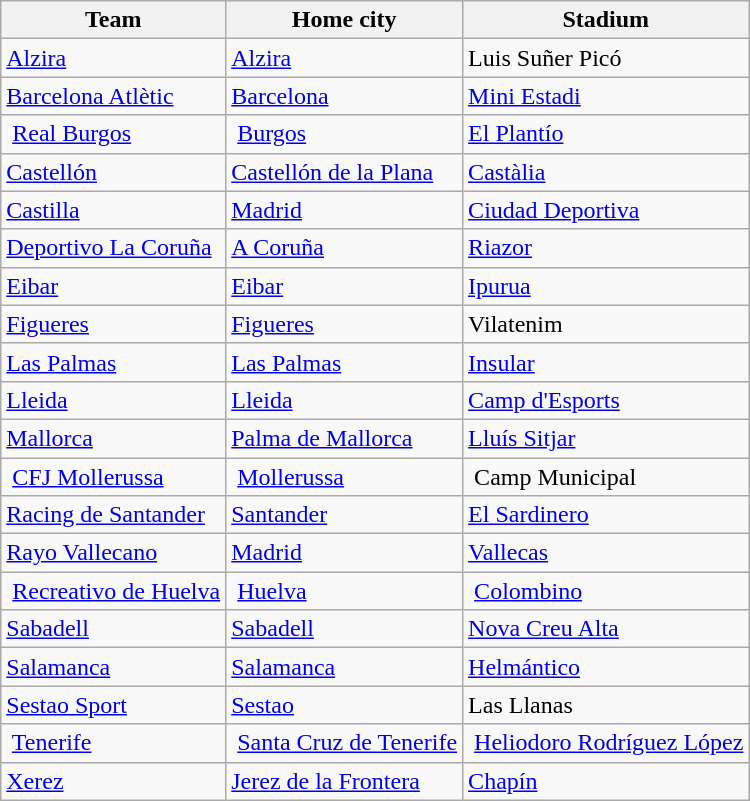<table class="wikitable sortable">
<tr>
<th>Team</th>
<th>Home city</th>
<th>Stadium</th>
</tr>
<tr>
<td><a href='#'>Alzira</a></td>
<td><a href='#'>Alzira</a></td>
<td>Luis Suñer Picó</td>
</tr>
<tr>
<td><a href='#'>Barcelona Atlètic</a></td>
<td><a href='#'>Barcelona</a></td>
<td><a href='#'>Mini Estadi</a></td>
</tr>
<tr>
<td> <a href='#'>Real Burgos</a></td>
<td> <a href='#'>Burgos</a></td>
<td><a href='#'>El Plantío</a></td>
</tr>
<tr>
<td><a href='#'>Castellón</a></td>
<td><a href='#'>Castellón de la Plana</a></td>
<td><a href='#'>Castàlia</a></td>
</tr>
<tr>
<td><a href='#'>Castilla</a></td>
<td><a href='#'>Madrid</a></td>
<td><a href='#'>Ciudad Deportiva</a></td>
</tr>
<tr>
<td><a href='#'>Deportivo La Coruña</a></td>
<td><a href='#'>A Coruña</a></td>
<td><a href='#'>Riazor</a></td>
</tr>
<tr>
<td><a href='#'>Eibar</a></td>
<td><a href='#'>Eibar</a></td>
<td><a href='#'>Ipurua</a></td>
</tr>
<tr>
<td><a href='#'>Figueres</a></td>
<td><a href='#'>Figueres</a></td>
<td>Vilatenim</td>
</tr>
<tr>
<td><a href='#'>Las Palmas</a></td>
<td><a href='#'>Las Palmas</a></td>
<td><a href='#'>Insular</a></td>
</tr>
<tr>
<td><a href='#'>Lleida</a></td>
<td><a href='#'>Lleida</a></td>
<td><a href='#'>Camp d'Esports</a></td>
</tr>
<tr>
<td><a href='#'>Mallorca</a></td>
<td><a href='#'>Palma de Mallorca</a></td>
<td><a href='#'>Lluís Sitjar</a></td>
</tr>
<tr>
<td> <a href='#'>CFJ Mollerussa</a></td>
<td> <a href='#'>Mollerussa</a></td>
<td> Camp Municipal</td>
</tr>
<tr>
<td><a href='#'>Racing de Santander</a></td>
<td><a href='#'>Santander</a></td>
<td><a href='#'>El Sardinero</a></td>
</tr>
<tr>
<td><a href='#'>Rayo Vallecano</a></td>
<td><a href='#'>Madrid</a></td>
<td><a href='#'>Vallecas</a></td>
</tr>
<tr>
<td> <a href='#'>Recreativo de Huelva</a></td>
<td> <a href='#'>Huelva</a></td>
<td> <a href='#'>Colombino</a></td>
</tr>
<tr>
<td><a href='#'>Sabadell</a></td>
<td><a href='#'>Sabadell</a></td>
<td><a href='#'>Nova Creu Alta</a></td>
</tr>
<tr>
<td><a href='#'>Salamanca</a></td>
<td><a href='#'>Salamanca</a></td>
<td><a href='#'>Helmántico</a></td>
</tr>
<tr>
<td><a href='#'>Sestao Sport</a></td>
<td><a href='#'>Sestao</a></td>
<td>Las Llanas</td>
</tr>
<tr>
<td> <a href='#'>Tenerife</a></td>
<td> <a href='#'>Santa Cruz de Tenerife</a></td>
<td> <a href='#'>Heliodoro Rodríguez López</a></td>
</tr>
<tr>
<td><a href='#'>Xerez</a></td>
<td><a href='#'>Jerez de la Frontera</a></td>
<td><a href='#'>Chapín</a></td>
</tr>
</table>
